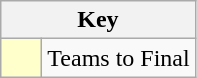<table class="wikitable" style="text-align: center;">
<tr>
<th colspan=2>Key</th>
</tr>
<tr>
<td style="background:#ffffcc; width:20px;"></td>
<td align=left>Teams to Final</td>
</tr>
</table>
